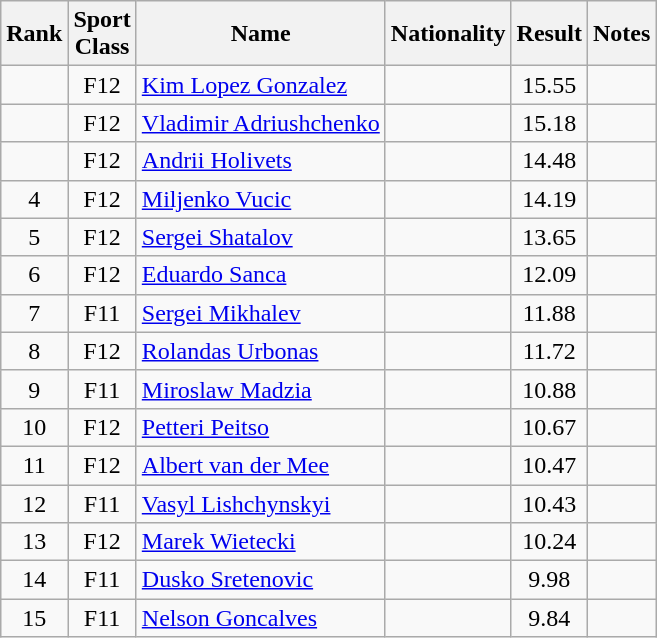<table class="wikitable sortable" style="text-align:center">
<tr>
<th>Rank</th>
<th>Sport<br>Class</th>
<th>Name</th>
<th>Nationality</th>
<th>Result</th>
<th>Notes</th>
</tr>
<tr>
<td></td>
<td>F12</td>
<td align=left><a href='#'>Kim Lopez Gonzalez</a></td>
<td align=left></td>
<td>15.55</td>
<td></td>
</tr>
<tr>
<td></td>
<td>F12</td>
<td align=left><a href='#'>Vladimir Adriushchenko</a></td>
<td align=left></td>
<td>15.18</td>
<td></td>
</tr>
<tr>
<td></td>
<td>F12</td>
<td align=left><a href='#'>Andrii Holivets</a></td>
<td align=left></td>
<td>14.48</td>
<td></td>
</tr>
<tr>
<td>4</td>
<td>F12</td>
<td align=left><a href='#'>Miljenko Vucic</a></td>
<td align=left></td>
<td>14.19</td>
<td></td>
</tr>
<tr>
<td>5</td>
<td>F12</td>
<td align=left><a href='#'>Sergei Shatalov</a></td>
<td align=left></td>
<td>13.65</td>
<td></td>
</tr>
<tr>
<td>6</td>
<td>F12</td>
<td align=left><a href='#'>Eduardo Sanca</a></td>
<td align=left></td>
<td>12.09</td>
<td></td>
</tr>
<tr>
<td>7</td>
<td>F11</td>
<td align=left><a href='#'>Sergei Mikhalev</a></td>
<td align=left></td>
<td>11.88</td>
<td></td>
</tr>
<tr>
<td>8</td>
<td>F12</td>
<td align=left><a href='#'>Rolandas Urbonas</a></td>
<td align=left></td>
<td>11.72</td>
<td></td>
</tr>
<tr>
<td>9</td>
<td>F11</td>
<td align=left><a href='#'>Miroslaw Madzia</a></td>
<td align=left></td>
<td>10.88</td>
<td></td>
</tr>
<tr>
<td>10</td>
<td>F12</td>
<td align=left><a href='#'>Petteri Peitso</a></td>
<td align=left></td>
<td>10.67</td>
<td></td>
</tr>
<tr>
<td>11</td>
<td>F12</td>
<td align=left><a href='#'>Albert van der Mee</a></td>
<td align=left></td>
<td>10.47</td>
<td></td>
</tr>
<tr>
<td>12</td>
<td>F11</td>
<td align=left><a href='#'>Vasyl Lishchynskyi</a></td>
<td align=left></td>
<td>10.43</td>
<td></td>
</tr>
<tr>
<td>13</td>
<td>F12</td>
<td align=left><a href='#'>Marek Wietecki</a></td>
<td align=left></td>
<td>10.24</td>
<td></td>
</tr>
<tr>
<td>14</td>
<td>F11</td>
<td align=left><a href='#'>Dusko Sretenovic</a></td>
<td align=left></td>
<td>9.98</td>
<td></td>
</tr>
<tr>
<td>15</td>
<td>F11</td>
<td align=left><a href='#'>Nelson Goncalves</a></td>
<td align=left></td>
<td>9.84</td>
<td></td>
</tr>
</table>
